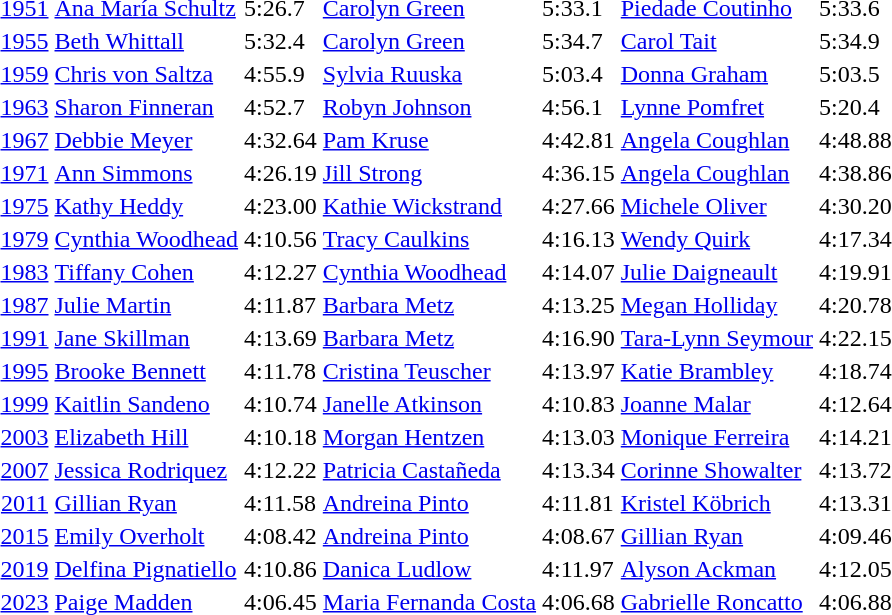<table>
<tr>
<td align=center><a href='#'>1951</a></td>
<td> <a href='#'>Ana María Schultz</a></td>
<td>5:26.7</td>
<td> <a href='#'>Carolyn Green</a></td>
<td>5:33.1</td>
<td> <a href='#'>Piedade Coutinho</a></td>
<td>5:33.6</td>
</tr>
<tr>
<td align=center><a href='#'>1955</a></td>
<td> <a href='#'>Beth Whittall</a></td>
<td>5:32.4</td>
<td> <a href='#'>Carolyn Green</a></td>
<td>5:34.7</td>
<td> <a href='#'>Carol Tait</a></td>
<td>5:34.9</td>
</tr>
<tr>
<td align=center><a href='#'>1959</a></td>
<td> <a href='#'>Chris von Saltza</a></td>
<td>4:55.9</td>
<td> <a href='#'>Sylvia Ruuska</a></td>
<td>5:03.4</td>
<td> <a href='#'>Donna Graham</a></td>
<td>5:03.5</td>
</tr>
<tr>
<td align=center><a href='#'>1963</a></td>
<td> <a href='#'>Sharon Finneran</a></td>
<td>4:52.7</td>
<td> <a href='#'>Robyn Johnson</a></td>
<td>4:56.1</td>
<td> <a href='#'>Lynne Pomfret</a></td>
<td>5:20.4</td>
</tr>
<tr>
<td align=center><a href='#'>1967</a></td>
<td> <a href='#'>Debbie Meyer</a></td>
<td>4:32.64</td>
<td> <a href='#'>Pam Kruse</a></td>
<td>4:42.81</td>
<td> <a href='#'>Angela Coughlan</a></td>
<td>4:48.88</td>
</tr>
<tr>
<td align=center><a href='#'>1971</a></td>
<td> <a href='#'>Ann Simmons</a></td>
<td>4:26.19</td>
<td> <a href='#'>Jill Strong</a></td>
<td>4:36.15</td>
<td> <a href='#'>Angela Coughlan</a></td>
<td>4:38.86</td>
</tr>
<tr>
<td align=center><a href='#'>1975</a></td>
<td> <a href='#'>Kathy Heddy</a></td>
<td>4:23.00</td>
<td> <a href='#'>Kathie Wickstrand</a></td>
<td>4:27.66</td>
<td> <a href='#'>Michele Oliver</a></td>
<td>4:30.20</td>
</tr>
<tr>
<td align=center><a href='#'>1979</a></td>
<td> <a href='#'>Cynthia Woodhead</a></td>
<td>4:10.56</td>
<td> <a href='#'>Tracy Caulkins</a></td>
<td>4:16.13</td>
<td> <a href='#'>Wendy Quirk</a></td>
<td>4:17.34</td>
</tr>
<tr>
<td align=center><a href='#'>1983</a></td>
<td> <a href='#'>Tiffany Cohen</a></td>
<td>4:12.27</td>
<td> <a href='#'>Cynthia Woodhead</a></td>
<td>4:14.07</td>
<td> <a href='#'>Julie Daigneault</a></td>
<td>4:19.91</td>
</tr>
<tr>
<td align=center><a href='#'>1987</a></td>
<td> <a href='#'>Julie Martin</a></td>
<td>4:11.87</td>
<td> <a href='#'>Barbara Metz</a></td>
<td>4:13.25</td>
<td> <a href='#'>Megan Holliday</a></td>
<td>4:20.78</td>
</tr>
<tr>
<td align=center><a href='#'>1991</a></td>
<td> <a href='#'>Jane Skillman</a></td>
<td>4:13.69</td>
<td> <a href='#'>Barbara Metz</a></td>
<td>4:16.90</td>
<td> <a href='#'>Tara-Lynn Seymour</a></td>
<td>4:22.15</td>
</tr>
<tr>
<td align=center><a href='#'>1995</a></td>
<td> <a href='#'>Brooke Bennett</a></td>
<td>4:11.78</td>
<td> <a href='#'>Cristina Teuscher</a></td>
<td>4:13.97</td>
<td> <a href='#'>Katie Brambley</a></td>
<td>4:18.74</td>
</tr>
<tr>
<td align=center><a href='#'>1999</a></td>
<td> <a href='#'>Kaitlin Sandeno</a></td>
<td>4:10.74</td>
<td> <a href='#'>Janelle Atkinson</a></td>
<td>4:10.83</td>
<td> <a href='#'>Joanne Malar</a></td>
<td>4:12.64</td>
</tr>
<tr>
<td align=center><a href='#'>2003</a></td>
<td> <a href='#'>Elizabeth Hill</a></td>
<td>4:10.18</td>
<td> <a href='#'>Morgan Hentzen</a></td>
<td>4:13.03</td>
<td> <a href='#'>Monique Ferreira</a></td>
<td>4:14.21</td>
</tr>
<tr>
<td align=center><a href='#'>2007</a></td>
<td> <a href='#'>Jessica Rodriquez</a></td>
<td>4:12.22</td>
<td> <a href='#'>Patricia Castañeda</a></td>
<td>4:13.34</td>
<td> <a href='#'>Corinne Showalter</a></td>
<td>4:13.72</td>
</tr>
<tr>
<td align=center><a href='#'>2011</a></td>
<td> <a href='#'>Gillian Ryan</a></td>
<td>4:11.58</td>
<td> <a href='#'>Andreina Pinto</a></td>
<td>4:11.81</td>
<td> <a href='#'>Kristel Köbrich</a></td>
<td>4:13.31</td>
</tr>
<tr>
<td align=center><a href='#'>2015</a></td>
<td> <a href='#'>Emily Overholt</a></td>
<td>4:08.42</td>
<td> <a href='#'>Andreina Pinto</a></td>
<td>4:08.67</td>
<td> <a href='#'>Gillian Ryan</a></td>
<td>4:09.46</td>
</tr>
<tr>
<td align=center><a href='#'>2019</a></td>
<td> <a href='#'>Delfina Pignatiello</a></td>
<td>4:10.86</td>
<td> <a href='#'>Danica Ludlow</a></td>
<td>4:11.97</td>
<td> <a href='#'>Alyson Ackman</a></td>
<td>4:12.05</td>
</tr>
<tr>
<td align=center><a href='#'>2023</a></td>
<td> <a href='#'>Paige Madden</a></td>
<td>4:06.45</td>
<td> <a href='#'>Maria Fernanda Costa</a></td>
<td>4:06.68</td>
<td> <a href='#'>Gabrielle Roncatto</a></td>
<td>4:06.88</td>
</tr>
</table>
